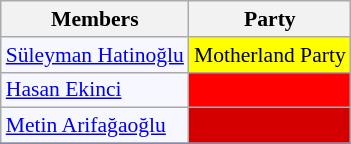<table class=wikitable style="border:1px solid #8888aa; background-color:#f7f8ff; padding:0px; font-size:90%;">
<tr>
<th>Members</th>
<th>Party</th>
</tr>
<tr>
<td><a href='#'>Süleyman Hatinoğlu</a></td>
<td style="background: #ffff00">Motherland Party</td>
</tr>
<tr>
<td><a href='#'>Hasan Ekinci</a></td>
<td style="background: #ff0000"></td>
</tr>
<tr>
<td><a href='#'>Metin Arifağaoğlu</a></td>
<td style="background: #d40000"></td>
</tr>
<tr>
</tr>
</table>
